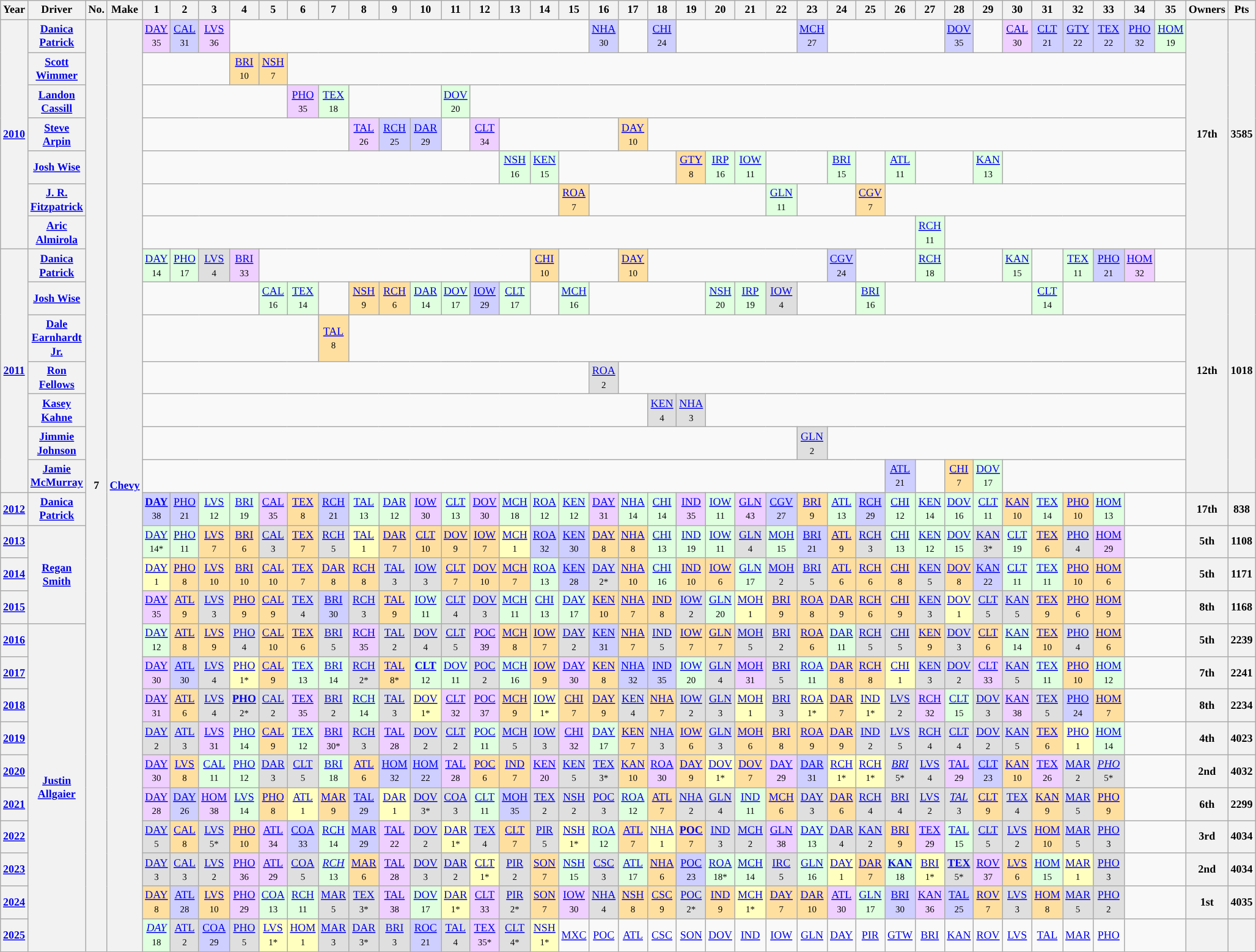<table class="wikitable" style="text-align:center; font-size:75%">
<tr>
<th>Year</th>
<th>Driver</th>
<th>No.</th>
<th>Make</th>
<th>1</th>
<th>2</th>
<th>3</th>
<th>4</th>
<th>5</th>
<th>6</th>
<th>7</th>
<th>8</th>
<th>9</th>
<th>10</th>
<th>11</th>
<th>12</th>
<th>13</th>
<th>14</th>
<th>15</th>
<th>16</th>
<th>17</th>
<th>18</th>
<th>19</th>
<th>20</th>
<th>21</th>
<th>22</th>
<th>23</th>
<th>24</th>
<th>25</th>
<th>26</th>
<th>27</th>
<th>28</th>
<th>29</th>
<th>30</th>
<th>31</th>
<th>32</th>
<th>33</th>
<th>34</th>
<th>35</th>
<th>Owners</th>
<th>Pts</th>
</tr>
<tr>
<th rowspan=7><a href='#'>2010</a></th>
<th><a href='#'>Danica Patrick</a></th>
<th rowspan="28">7</th>
<th rowspan="28"><a href='#'>Chevy</a></th>
<td style="background:#efcfff;"><a href='#'>DAY</a><br><small>35</small></td>
<td style="background:#cfcfff;"><a href='#'>CAL</a><br><small>31</small></td>
<td style="background:#efcfff;"><a href='#'>LVS</a><br><small>36</small></td>
<td colspan=12></td>
<td style="background:#cfcfff;"><a href='#'>NHA</a><br><small>30</small></td>
<td></td>
<td style="background:#cfcfff;"><a href='#'>CHI</a><br><small>24</small></td>
<td colspan=4></td>
<td style="background:#cfcfff;"><a href='#'>MCH</a><br><small>27</small></td>
<td colspan=4></td>
<td style="background:#cfcfff;"><a href='#'>DOV</a><br><small>35</small></td>
<td></td>
<td style="background:#efcfff;"><a href='#'>CAL</a><br><small>30</small></td>
<td style="background:#cfcfff;"><a href='#'>CLT</a><br><small>21</small></td>
<td style="background:#cfcfff;"><a href='#'>GTY</a><br><small>22</small></td>
<td style="background:#cfcfff;"><a href='#'>TEX</a><br><small>22</small></td>
<td style="background:#cfcfff;"><a href='#'>PHO</a><br><small>32</small></td>
<td style="background:#dfffdf;"><a href='#'>HOM</a><br><small>19</small></td>
<th rowspan=7>17th</th>
<th rowspan=7>3585</th>
</tr>
<tr>
<th><a href='#'>Scott Wimmer</a></th>
<td colspan=3></td>
<td style="background:#FFDF9F;"><a href='#'>BRI</a><br><small>10</small></td>
<td style="background:#FFDF9F;"><a href='#'>NSH</a><br><small>7</small></td>
<td colspan=30></td>
</tr>
<tr>
<th><a href='#'>Landon Cassill</a></th>
<td colspan=5></td>
<td style="background:#EFCFFF;"><a href='#'>PHO</a><br><small>35</small></td>
<td style="background:#DFFFDF;"><a href='#'>TEX</a><br><small>18</small></td>
<td colspan=3></td>
<td style="background:#DFFFDF;"><a href='#'>DOV</a><br><small>20</small></td>
<td colspan=24></td>
</tr>
<tr>
<th><a href='#'>Steve Arpin</a></th>
<td colspan=7></td>
<td style="background:#EFCFFF;"><a href='#'>TAL</a><br><small>26</small></td>
<td style="background:#CFCFFF;"><a href='#'>RCH</a><br><small>25</small></td>
<td style="background:#CFCFFF;"><a href='#'>DAR</a><br><small>29</small></td>
<td></td>
<td style="background:#EFCFFF;"><a href='#'>CLT</a><br><small>34</small></td>
<td colspan=4></td>
<td style="background:#FFDF9F;"><a href='#'>DAY</a><br><small>10</small></td>
<td colspan=18></td>
</tr>
<tr>
<th><a href='#'>Josh Wise</a></th>
<td colspan=12></td>
<td style="background:#DFFFDF;"><a href='#'>NSH</a><br><small>16</small></td>
<td style="background:#DFFFDF;"><a href='#'>KEN</a><br><small>15</small></td>
<td colspan=4></td>
<td style="background:#FFDF9F;"><a href='#'>GTY</a><br><small>8</small></td>
<td style="background:#DFFFDF;"><a href='#'>IRP</a><br><small>16</small></td>
<td style="background:#DFFFDF;"><a href='#'>IOW</a><br><small>11</small></td>
<td colspan=2></td>
<td style="background:#DFFFDF;"><a href='#'>BRI</a><br><small>15</small></td>
<td></td>
<td style="background:#DFFFDF;"><a href='#'>ATL</a><br><small>11</small></td>
<td colspan=2></td>
<td style="background:#DFFFDF;"><a href='#'>KAN</a><br><small>13</small></td>
<td colspan=6></td>
</tr>
<tr>
<th><a href='#'>J. R. Fitzpatrick</a></th>
<td colspan=14></td>
<td style="background:#FFDF9F;"><a href='#'>ROA</a><br><small>7</small></td>
<td colspan=6></td>
<td style="background:#DFFFDF;"><a href='#'>GLN</a><br><small>11</small></td>
<td colspan=2></td>
<td style="background:#FFDF9F;"><a href='#'>CGV</a><br><small>7</small></td>
<td colspan=10></td>
</tr>
<tr>
<th><a href='#'>Aric Almirola</a></th>
<td colspan=26></td>
<td style="background:#DFFFDF;"><a href='#'>RCH</a><br><small>11</small></td>
<td colspan=8></td>
</tr>
<tr>
<th rowspan=7><a href='#'>2011</a></th>
<th><a href='#'>Danica Patrick</a></th>
<td style="background:#dfffdf;"><a href='#'>DAY</a><br><small>14</small></td>
<td style="background:#dfffdf;"><a href='#'>PHO</a><br><small>17</small></td>
<td style="background:#dfdfdf;"><a href='#'>LVS</a><br><small>4</small></td>
<td style="background:#efcfff;"><a href='#'>BRI</a><br><small>33</small></td>
<td colspan=9></td>
<td style="background:#ffdf9f;"><a href='#'>CHI</a><br><small>10</small></td>
<td colspan=2></td>
<td style="background:#ffdf9f;"><a href='#'>DAY</a><br><small>10</small></td>
<td colspan=6></td>
<td style="background:#cfcfff;"><a href='#'>CGV</a><br><small>24</small></td>
<td colspan=2></td>
<td style="background:#dfffdf;"><a href='#'>RCH</a><br><small>18</small></td>
<td colspan=2></td>
<td style="background:#dfffdf;"><a href='#'>KAN</a><br><small>15</small></td>
<td></td>
<td style="background:#dfffdf;"><a href='#'>TEX</a><br><small>11</small></td>
<td style="background:#cfcfff;"><a href='#'>PHO</a><br><small>21</small></td>
<td style="background:#efcfff;"><a href='#'>HOM</a><br><small>32</small></td>
<td></td>
<th rowspan=7>12th</th>
<th rowspan=7>1018</th>
</tr>
<tr>
<th><a href='#'>Josh Wise</a></th>
<td colspan=4></td>
<td style="background:#DFFFDF;"><a href='#'>CAL</a><br><small>16</small></td>
<td style="background:#DFFFDF;"><a href='#'>TEX</a><br><small>14</small></td>
<td></td>
<td style="background:#FFDF9F;"><a href='#'>NSH</a><br><small>9</small></td>
<td style="background:#FFDF9F;"><a href='#'>RCH</a><br><small>6</small></td>
<td style="background:#DFFFDF;"><a href='#'>DAR</a><br><small>14</small></td>
<td style="background:#DFFFDF;"><a href='#'>DOV</a><br><small>17</small></td>
<td style="background:#CFCFFF;"><a href='#'>IOW</a><br><small>29</small></td>
<td style="background:#DFFFDF;"><a href='#'>CLT</a><br><small>17</small></td>
<td></td>
<td style="background:#DFFFDF;"><a href='#'>MCH</a><br><small>16</small></td>
<td colspan=4></td>
<td style="background:#DFFFDF;"><a href='#'>NSH</a><br><small>20</small></td>
<td style="background:#DFFFDF;"><a href='#'>IRP</a><br><small>19</small></td>
<td style="background:#DFDFDF;"><a href='#'>IOW</a><br><small>4</small></td>
<td colspan=2></td>
<td style="background:#DFFFDF;"><a href='#'>BRI</a><br><small>16</small></td>
<td colspan=5></td>
<td style="background:#DFFFDF;"><a href='#'>CLT</a><br><small>14</small></td>
<td colspan=4></td>
</tr>
<tr>
<th><a href='#'>Dale Earnhardt Jr.</a></th>
<td colspan=6></td>
<td style="background:#FFDF9F;"><a href='#'>TAL</a> <br><small>8</small></td>
<td colspan=28></td>
</tr>
<tr>
<th><a href='#'>Ron Fellows</a></th>
<td colspan=15></td>
<td style="background:#DFDFDF;"><a href='#'>ROA</a> <br><small>2</small></td>
<td colspan=19></td>
</tr>
<tr>
<th><a href='#'>Kasey Kahne</a></th>
<td colspan=17></td>
<td style="background:#DFDFDF;"><a href='#'>KEN</a><br><small>4</small></td>
<td style="background:#DFDFDF;"><a href='#'>NHA</a><br><small>3</small></td>
<td colspan=16></td>
</tr>
<tr>
<th><a href='#'>Jimmie Johnson</a></th>
<td colspan=22></td>
<td style="background:#DFDFDF;"><a href='#'>GLN</a><br><small>2</small></td>
<td colspan=12></td>
</tr>
<tr>
<th><a href='#'>Jamie McMurray</a></th>
<td colspan=25></td>
<td style="background:#CFCFFF;"><a href='#'>ATL</a><br><small>21</small></td>
<td></td>
<td style="background:#FFDF9F;"><a href='#'>CHI</a><br><small>7</small></td>
<td style="background:#DFFFDF;"><a href='#'>DOV</a><br><small>17</small></td>
<td colspan=6></td>
</tr>
<tr>
<th><a href='#'>2012</a></th>
<th><a href='#'>Danica Patrick</a></th>
<td style="background:#cfcfff;"><strong><a href='#'>DAY</a></strong><br><small>38</small></td>
<td style="background:#cfcfff;"><a href='#'>PHO</a><br><small>21</small></td>
<td style="background:#dfffdf;"><a href='#'>LVS</a><br><small>12</small></td>
<td style="background:#dfffdf;"><a href='#'>BRI</a><br><small>19</small></td>
<td style="background:#efcfff;"><a href='#'>CAL</a><br><small>35</small></td>
<td style="background:#ffdf9f;"><a href='#'>TEX</a><br><small>8</small></td>
<td style="background:#cfcfff;"><a href='#'>RCH</a><br><small>21</small></td>
<td style="background:#dfffdf;"><a href='#'>TAL</a><br><small>13</small></td>
<td style="background:#dfffdf;"><a href='#'>DAR</a><br><small>12</small></td>
<td style="background:#efcfff;"><a href='#'>IOW</a><br><small>30</small></td>
<td style="background:#dfffdf;"><a href='#'>CLT</a><br><small>13</small></td>
<td style="background:#efcfff;"><a href='#'>DOV</a><br><small>30</small></td>
<td style="background:#dfffdf;"><a href='#'>MCH</a><br><small>18</small></td>
<td style="background:#dfffdf;"><a href='#'>ROA</a><br><small>12</small></td>
<td style="background:#dfffdf;"><a href='#'>KEN</a><br><small>12</small></td>
<td style="background:#efcfff;"><a href='#'>DAY</a><br><small>31</small></td>
<td style="background:#dfffdf;"><a href='#'>NHA</a><br><small>14</small></td>
<td style="background:#dfffdf;"><a href='#'>CHI</a><br><small>14</small></td>
<td style="background:#efcfff;"><a href='#'>IND</a><br><small>35</small></td>
<td style="background:#dfffdf;"><a href='#'>IOW</a><br><small>11</small></td>
<td style="background:#efcfff;"><a href='#'>GLN</a><br><small>43</small></td>
<td style="background:#cfcfff;"><a href='#'>CGV</a><br><small>27</small></td>
<td style="background:#ffdf9f;"><a href='#'>BRI</a><br><small>9</small></td>
<td style="background:#dfffdf;"><a href='#'>ATL</a><br><small>13</small></td>
<td style="background:#cfcfff;"><a href='#'>RCH</a><br><small>29</small></td>
<td style="background:#dfffdf;"><a href='#'>CHI</a><br><small>12</small></td>
<td style="background:#dfffdf;"><a href='#'>KEN</a><br><small>14</small></td>
<td style="background:#dfffdf;"><a href='#'>DOV</a><br><small>16</small></td>
<td style="background:#dfffdf;"><a href='#'>CLT</a><br><small>11</small></td>
<td style="background:#ffdf9f;"><a href='#'>KAN</a><br><small>10</small></td>
<td style="background:#dfffdf;"><a href='#'>TEX</a><br><small>14</small></td>
<td style="background:#ffdf9f;"><a href='#'>PHO</a><br><small>10</small></td>
<td style="background:#dfffdf;"><a href='#'>HOM</a><br><small>13</small></td>
<td colspan=2></td>
<th>17th</th>
<th>838</th>
</tr>
<tr>
<th><a href='#'>2013</a></th>
<th rowspan="3"><a href='#'>Regan Smith</a></th>
<td style="background:#DFFFDF;"><a href='#'>DAY</a><br><small>14*</small></td>
<td style="background:#DFFFDF;"><a href='#'>PHO</a><br><small>11</small></td>
<td style="background:#FFDF9F;"><a href='#'>LVS</a><br><small>7</small></td>
<td style="background:#FFDF9F;"><a href='#'>BRI</a><br><small>6</small></td>
<td style="background:#DFDFDF;"><a href='#'>CAL</a><br><small>3</small></td>
<td style="background:#FFDF9F;"><a href='#'>TEX</a><br><small>7</small></td>
<td style="background:#DFDFDF;"><a href='#'>RCH</a><br><small>5</small></td>
<td style="background:#FFFFBF;"><a href='#'>TAL</a><br><small>1</small></td>
<td style="background:#FFDF9F;"><a href='#'>DAR</a><br><small>7</small></td>
<td style="background:#FFDF9F;"><a href='#'>CLT</a><br><small>10</small></td>
<td style="background:#FFDF9F;"><a href='#'>DOV</a><br><small>9</small></td>
<td style="background:#FFDF9F;"><a href='#'>IOW</a><br><small>7</small></td>
<td style="background:#FFFFBF;"><a href='#'>MCH</a><br><small>1</small></td>
<td style="background:#CFCFFF;"><a href='#'>ROA</a><br><small>32</small></td>
<td style="background:#CFCFFF;"><a href='#'>KEN</a><br><small>30</small></td>
<td style="background:#FFDF9F;"><a href='#'>DAY</a><br><small>8</small></td>
<td style="background:#FFDF9F;"><a href='#'>NHA</a><br><small>8</small></td>
<td style="background:#DFFFDF;"><a href='#'>CHI</a><br><small>13</small></td>
<td style="background:#DFFFDF;"><a href='#'>IND</a><br><small>19</small></td>
<td style="background:#DFFFDF;"><a href='#'>IOW</a><br><small>11</small></td>
<td style="background:#DFDFDF;"><a href='#'>GLN</a><br><small>4</small></td>
<td style="background:#DFFFDF;"><a href='#'>MOH</a><br><small>15</small></td>
<td style="background:#CFCFFF;"><a href='#'>BRI</a><br><small>21</small></td>
<td style="background:#FFDF9F;"><a href='#'>ATL</a><br><small>9</small></td>
<td style="background:#DFDFDF;"><a href='#'>RCH</a><br><small>3</small></td>
<td style="background:#DFFFDF;"><a href='#'>CHI</a><br><small>13</small></td>
<td style="background:#DFFFDF;"><a href='#'>KEN</a><br><small>12</small></td>
<td style="background:#DFFFDF;"><a href='#'>DOV</a><br><small>15</small></td>
<td style="background:#DFDFDF;"><a href='#'>KAN</a><br><small>3*</small></td>
<td style="background:#DFFFDF;"><a href='#'>CLT</a><br><small>19</small></td>
<td style="background:#FFDF9F;"><a href='#'>TEX</a><br><small>6</small></td>
<td style="background:#DFDFDF;"><a href='#'>PHO</a><br><small>4</small></td>
<td style="background:#EFCFFF;"><a href='#'>HOM</a><br><small>29</small></td>
<td colspan=2></td>
<th>5th</th>
<th>1108</th>
</tr>
<tr>
<th><a href='#'>2014</a></th>
<td style="background:#FFFFBF;"><a href='#'>DAY</a><br><small>1</small></td>
<td style="background:#FFDF9F;"><a href='#'>PHO</a><br><small>8</small></td>
<td style="background:#FFDF9F;"><a href='#'>LVS</a><br><small>10</small></td>
<td style="background:#FFDF9F;"><a href='#'>BRI</a><br><small>10</small></td>
<td style="background:#FFDF9F;"><a href='#'>CAL</a><br><small>10</small></td>
<td style="background:#FFDF9F;"><a href='#'>TEX</a><br><small>7</small></td>
<td style="background:#FFDF9F;"><a href='#'>DAR</a><br><small>8</small></td>
<td style="background:#FFDF9F;"><a href='#'>RCH</a><br><small>8</small></td>
<td style="background:#DFDFDF;"><a href='#'>TAL</a><br><small>3</small></td>
<td style="background:#DFDFDF;"><a href='#'>IOW</a><br><small>3</small></td>
<td style="background:#FFDF9F;"><a href='#'>CLT</a><br><small>7</small></td>
<td style="background:#FFDF9F;"><a href='#'>DOV</a><br><small>10</small></td>
<td style="background:#FFDF9F;"><a href='#'>MCH</a><br><small>7</small></td>
<td style="background:#DFFFDF;"><a href='#'>ROA</a><br><small>13</small></td>
<td style="background:#CFCFFF;"><a href='#'>KEN</a><br><small>28</small></td>
<td style="background:#DFDFDF;"><a href='#'>DAY</a><br><small>2*</small></td>
<td style="background:#FFDF9F;"><a href='#'>NHA</a><br><small>10</small></td>
<td style="background:#DFFFDF;"><a href='#'>CHI</a><br><small>16</small></td>
<td style="background:#FFDF9F;"><a href='#'>IND</a><br><small>10</small></td>
<td style="background:#FFDF9F;"><a href='#'>IOW</a><br><small>6</small></td>
<td style="background:#DFFFDF;"><a href='#'>GLN</a><br><small>17</small></td>
<td style="background:#DFDFDF;"><a href='#'>MOH</a><br><small>2</small></td>
<td style="background:#DFDFDF;"><a href='#'>BRI</a><br><small>5</small></td>
<td style="background:#FFDF9F;"><a href='#'>ATL</a><br><small>6</small></td>
<td style="background:#FFDF9F;"><a href='#'>RCH</a><br><small>6</small></td>
<td style="background:#FFDF9F;"><a href='#'>CHI</a><br><small>8</small></td>
<td style="background:#DFDFDF;"><a href='#'>KEN</a><br><small>5</small></td>
<td style="background:#FFDF9F;"><a href='#'>DOV</a><br><small>8</small></td>
<td style="background:#CFCFFF;"><a href='#'>KAN</a><br><small>22</small></td>
<td style="background:#DFFFDF;"><a href='#'>CLT</a><br><small>11</small></td>
<td style="background:#DFFFDF;"><a href='#'>TEX</a><br><small>11</small></td>
<td style="background:#FFDF9F;"><a href='#'>PHO</a><br><small>10</small></td>
<td style="background:#FFDF9F;"><a href='#'>HOM</a><br><small>6</small></td>
<td colspan=2></td>
<th>5th</th>
<th>1171</th>
</tr>
<tr>
<th><a href='#'>2015</a></th>
<td style="background:#EFCFFF;"><a href='#'>DAY</a><br><small>35</small></td>
<td style="background:#FFDF9F;"><a href='#'>ATL</a><br><small>9</small></td>
<td style="background:#DFDFDF;"><a href='#'>LVS</a><br><small>3</small></td>
<td style="background:#FFDF9F;"><a href='#'>PHO</a><br><small>9</small></td>
<td style="background:#FFDF9F;"><a href='#'>CAL</a><br><small>9</small></td>
<td style="background:#DFDFDF;"><a href='#'>TEX</a><br><small>4</small></td>
<td style="background:#CFCFFF;"><a href='#'>BRI</a><br><small>30</small></td>
<td style="background:#DFDFDF;"><a href='#'>RCH</a><br><small>3</small></td>
<td style="background:#FFDF9F;"><a href='#'>TAL</a><br><small>9</small></td>
<td style="background:#DFFFDF;"><a href='#'>IOW</a><br><small>11</small></td>
<td style="background:#DFDFDF;"><a href='#'>CLT</a><br><small>4</small></td>
<td style="background:#DFDFDF;"><a href='#'>DOV</a><br><small>3</small></td>
<td style="background:#DFFFDF;"><a href='#'>MCH</a><br><small>11</small></td>
<td style="background:#DFFFDF;"><a href='#'>CHI</a><br><small>13</small></td>
<td style="background:#DFFFDF;"><a href='#'>DAY</a><br><small>17</small></td>
<td style="background:#FFDF9F;"><a href='#'>KEN</a><br><small>10</small></td>
<td style="background:#FFDF9F;"><a href='#'>NHA</a><br><small>7</small></td>
<td style="background:#FFDF9F;"><a href='#'>IND</a><br><small>8</small></td>
<td style="background:#DFDFDF;"><a href='#'>IOW</a><br><small>2</small></td>
<td style="background:#DFFFDF;"><a href='#'>GLN</a><br><small>20</small></td>
<td style="background:#FFFFBF;"><a href='#'>MOH</a><br><small>1</small></td>
<td style="background:#FFDF9F;"><a href='#'>BRI</a><br><small>9</small></td>
<td style="background:#FFDF9F;"><a href='#'>ROA</a><br><small>8</small></td>
<td style="background:#FFDF9F;"><a href='#'>DAR</a><br><small>9</small></td>
<td style="background:#FFDF9F;"><a href='#'>RCH</a><br><small>6</small></td>
<td style="background:#FFDF9F;"><a href='#'>CHI</a><br><small>9</small></td>
<td style="background:#DFDFDF;"><a href='#'>KEN</a><br><small>3</small></td>
<td style="background:#FFFFBF;"><a href='#'>DOV</a><br><small>1</small></td>
<td style="background:#DFDFDF;"><a href='#'>CLT</a><br><small>5</small></td>
<td style="background:#DFDFDF;"><a href='#'>KAN</a><br><small>5</small></td>
<td style="background:#FFDF9F;"><a href='#'>TEX</a><br><small>9</small></td>
<td style="background:#FFDF9F;"><a href='#'>PHO</a><br><small>6</small></td>
<td style="background:#FFDF9F;"><a href='#'>HOM</a><br><small>9</small></td>
<td colspan=2></td>
<th>8th</th>
<th>1168</th>
</tr>
<tr>
<th><a href='#'>2016</a></th>
<th rowspan="10"><a href='#'>Justin Allgaier</a></th>
<td style="background:#DFFFDF;"><a href='#'>DAY</a><br><small>12</small></td>
<td style="background:#FFDF9F;"><a href='#'>ATL</a><br><small>8</small></td>
<td style="background:#FFDF9F;"><a href='#'>LVS</a><br><small>9</small></td>
<td style="background:#DFDFDF;"><a href='#'>PHO</a><br><small>4</small></td>
<td style="background:#FFDF9F;"><a href='#'>CAL</a><br><small>10</small></td>
<td style="background:#FFDF9F;"><a href='#'>TEX</a><br><small>6</small></td>
<td style="background:#DFDFDF;"><a href='#'>BRI</a><br><small>5</small></td>
<td style="background:#EFCFFF;"><a href='#'>RCH</a><br><small>35</small></td>
<td style="background:#DFDFDF;"><a href='#'>TAL</a><br><small>2</small></td>
<td style="background:#DFDFDF;"><a href='#'>DOV</a><br><small>4</small></td>
<td style="background:#DFDFDF;"><a href='#'>CLT</a><br><small>5</small></td>
<td style="background:#EFCFFF;"><a href='#'>POC</a><br><small>39</small></td>
<td style="background:#FFDF9F;"><a href='#'>MCH</a><br><small>8</small></td>
<td style="background:#FFDF9F;"><a href='#'>IOW</a><br><small>7</small></td>
<td style="background:#DFDFDF;"><a href='#'>DAY</a><br><small>2</small></td>
<td style="background:#CFCFFF;"><a href='#'>KEN</a><br><small>31</small></td>
<td style="background:#FFDF9F;"><a href='#'>NHA</a><br><small>7</small></td>
<td style="background:#DFDFDF;"><a href='#'>IND</a><br><small>5</small></td>
<td style="background:#FFDF9F;"><a href='#'>IOW</a><br><small>7</small></td>
<td style="background:#FFDF9F;"><a href='#'>GLN</a><br><small>7</small></td>
<td style="background:#DFDFDF;"><a href='#'>MOH</a><br><small>5</small></td>
<td style="background:#DFDFDF;"><a href='#'>BRI</a><br><small>2</small></td>
<td style="background:#FFDF9F;"><a href='#'>ROA</a><br><small>6</small></td>
<td style="background:#DFFFDF;"><a href='#'>DAR</a><br><small>11</small></td>
<td style="background:#DFDFDF;"><a href='#'>RCH</a><br><small>5</small></td>
<td style="background:#DFDFDF;"><a href='#'>CHI</a><br><small>5</small></td>
<td style="background:#FFDF9F;"><a href='#'>KEN</a><br><small>9</small></td>
<td style="background:#DFDFDF;"><a href='#'>DOV</a><br><small>3</small></td>
<td style="background:#FFDF9F;"><a href='#'>CLT</a><br><small>6</small></td>
<td style="background:#DFFFDF;"><a href='#'>KAN</a><br><small>14</small></td>
<td style="background:#FFDF9F;"><a href='#'>TEX</a><br><small>10</small></td>
<td style="background:#DFDFDF;"><a href='#'>PHO</a><br><small>4</small></td>
<td style="background:#FFDF9F;"><a href='#'>HOM</a><br><small>6</small></td>
<td colspan="2"></td>
<th>5th</th>
<th>2239</th>
</tr>
<tr>
<th><a href='#'>2017</a></th>
<td style="background:#EFCFFF;"><a href='#'>DAY</a><br><small>30</small></td>
<td style="background:#CFCFFF;"><a href='#'>ATL</a><br><small>30</small></td>
<td style="background:#DFDFDF;"><a href='#'>LVS</a><br><small>4</small></td>
<td style="background:#FFFFBF;"><a href='#'>PHO</a><br><small>1*</small></td>
<td style="background:#FFDF9F;"><a href='#'>CAL</a><br><small>9</small></td>
<td style="background:#DFFFDF;"><a href='#'>TEX</a><br><small>13</small></td>
<td style="background:#DFFFDF;"><a href='#'>BRI</a><br><small>14</small></td>
<td style="background:#DFDFDF;"><a href='#'>RCH</a><br><small>2*</small></td>
<td style="background:#FFDF9F;"><a href='#'>TAL</a><br><small>8*</small></td>
<td style="background:#DFFFDF;"><strong><a href='#'>CLT</a></strong><br><small>12</small></td>
<td style="background:#DFFFDF;"><a href='#'>DOV</a><br><small>11</small></td>
<td style="background:#DFDFDF;"><a href='#'>POC</a><br><small>2</small></td>
<td style="background:#DFFFDF;"><a href='#'>MCH</a><br><small>16</small></td>
<td style="background:#FFDF9F;"><a href='#'>IOW</a><br><small>9</small></td>
<td style="background:#EFCFFF;"><a href='#'>DAY</a><br><small>30</small></td>
<td style="background:#FFDF9F;"><a href='#'>KEN</a><br><small>8</small></td>
<td style="background:#CFCFFF;"><a href='#'>NHA</a><br><small>32</small></td>
<td style="background:#CFCFFF;"><a href='#'>IND</a><br><small>35</small></td>
<td style="background:#DFFFDF;"><a href='#'>IOW</a><br><small>20</small></td>
<td style="background:#DFDFDF;"><a href='#'>GLN</a><br><small>4</small></td>
<td style="background:#EFCFFF;"><a href='#'>MOH</a><br><small>31</small></td>
<td style="background:#DFDFDF;"><a href='#'>BRI</a><br><small>5</small></td>
<td style="background:#DFFFDF;"><a href='#'>ROA</a><br><small>11</small></td>
<td style="background:#FFDF9F;"><a href='#'>DAR</a><br><small>8</small></td>
<td style="background:#FFDF9F;"><a href='#'>RCH</a><br><small>8</small></td>
<td style="background:#FFFFBF;"><a href='#'>CHI</a><br><small>1</small></td>
<td style="background:#DFDFDF;"><a href='#'>KEN</a><br><small>3</small></td>
<td style="background:#DFDFDF;"><a href='#'>DOV</a><br><small>2</small></td>
<td style="background:#EFCFFF;"><a href='#'>CLT</a><br><small>33</small></td>
<td style="background:#DFDFDF;"><a href='#'>KAN</a><br><small>5</small></td>
<td style="background:#DFFFDF;"><a href='#'>TEX</a><br><small>11</small></td>
<td style="background:#FFDF9F;"><a href='#'>PHO</a><br><small>10</small></td>
<td style="background:#DFFFDF;"><a href='#'>HOM</a><br><small>12</small></td>
<td colspan="2"></td>
<th>7th</th>
<th>2241</th>
</tr>
<tr>
<th><a href='#'>2018</a></th>
<td style="background:#EFCFFF;"><a href='#'>DAY</a><br><small>31</small></td>
<td style="background:#FFDF9F;"><a href='#'>ATL</a><br><small>6</small></td>
<td style="background:#DFDFDF;"><a href='#'>LVS</a><br><small>4</small></td>
<td style="background:#DFDFDF;"><strong><a href='#'>PHO</a></strong><br><small>2*</small></td>
<td style="background:#DFDFDF;"><a href='#'>CAL</a><br><small>2</small></td>
<td style="background:#EFCFFF;"><a href='#'>TEX</a><br><small>35</small></td>
<td style="background:#DFDFDF;"><a href='#'>BRI</a><br><small>2</small></td>
<td style="background:#DFFFDF;"><a href='#'>RCH</a><br><small>14</small></td>
<td style="background:#DFDFDF;"><a href='#'>TAL</a><br><small>3</small></td>
<td style="background:#FFFFBF;"><a href='#'>DOV</a><br><small>1*</small></td>
<td style="background:#EFCFFF;"><a href='#'>CLT</a><br><small>32</small></td>
<td style="background:#EFCFFF;"><a href='#'>POC</a><br><small>37</small></td>
<td style="background:#FFDF9F;"><a href='#'>MCH</a><br><small>9</small></td>
<td style="background:#FFFFBF;"><a href='#'>IOW</a><br><small>1*</small></td>
<td style="background:#FFDF9F;"><a href='#'>CHI</a><br><small>7</small></td>
<td style="background:#FFDF9F;"><a href='#'>DAY</a><br><small>9</small></td>
<td style="background:#DFDFDF;"><a href='#'>KEN</a><br><small>4</small></td>
<td style="background:#FFDF9F;"><a href='#'>NHA</a><br><small>7</small></td>
<td style="background:#DFDFDF;"><a href='#'>IOW</a><br><small>2</small></td>
<td style="background:#DFDFDF;"><a href='#'>GLN</a><br><small>3</small></td>
<td style="background:#FFFFBF;"><a href='#'>MOH</a><br><small>1</small></td>
<td style="background:#DFDFDF;"><a href='#'>BRI</a><br><small>3</small></td>
<td style="background:#FFFFBF;"><a href='#'>ROA</a><br><small>1*</small></td>
<td style="background:#FFDF9F;"><a href='#'>DAR</a><br><small>7</small></td>
<td style="background:#FFFFBF;"><a href='#'>IND</a><br><small>1*</small></td>
<td style="background:#DFDFDF;"><a href='#'>LVS</a><br><small>2</small></td>
<td style="background:#EFCFFF;"><a href='#'>RCH</a><br><small>32</small></td>
<td style="background:#DFFFDF;"><a href='#'>CLT</a><br><small>15</small></td>
<td style="background:#DFDFDF;"><a href='#'>DOV</a><br><small>3</small></td>
<td style="background:#EFCFFF;"><a href='#'>KAN</a><br><small>38</small></td>
<td style="background:#DFDFDF;"><a href='#'>TEX</a><br><small>5</small></td>
<td style="background:#CFCFFF;"><a href='#'>PHO</a><br><small>24</small></td>
<td style="background:#FFDF9F;"><a href='#'>HOM</a><br><small>7</small></td>
<td colspan="2"></td>
<th>8th</th>
<th>2234</th>
</tr>
<tr>
<th><a href='#'>2019</a></th>
<td style="background:#DFDFDF;"><a href='#'>DAY</a><br><small>2</small></td>
<td style="background:#DFDFDF;"><a href='#'>ATL</a><br><small>3</small></td>
<td style="background:#EFCFFF;"><a href='#'>LVS</a><br><small>31</small></td>
<td style="background:#DFFFDF;"><a href='#'>PHO</a><br><small>14</small></td>
<td style="background:#FFDF9F;"><a href='#'>CAL</a><br><small>9</small></td>
<td style="background:#DFFFDF;"><a href='#'>TEX</a><br><small>12</small></td>
<td style="background:#EFCFFF;"><a href='#'>BRI</a><br><small>30*</small></td>
<td style="background:#DFDFDF;"><a href='#'>RCH</a><br><small>3</small></td>
<td style="background:#EFCFFF;"><a href='#'>TAL</a><br><small>28</small></td>
<td style="background:#DFDFDF;"><a href='#'>DOV</a><br><small>2</small></td>
<td style="background:#DFDFDF;"><a href='#'>CLT</a><br><small>2</small></td>
<td style="background:#DFFFDF;"><a href='#'>POC</a><br><small>11</small></td>
<td style="background:#DFDFDF;"><a href='#'>MCH</a><br><small>5</small></td>
<td style="background:#DFDFDF;"><a href='#'>IOW</a><br><small>3</small></td>
<td style="background:#EFCFFF;"><a href='#'>CHI</a><br><small>32</small></td>
<td style="background:#DFFFDF;"><a href='#'>DAY</a><br><small>17</small></td>
<td style="background:#FFDF9F;"><a href='#'>KEN</a><br><small>7</small></td>
<td style="background:#DFDFDF;"><a href='#'>NHA</a><br><small>3</small></td>
<td style="background:#FFDF9F;"><a href='#'>IOW</a><br><small>6</small></td>
<td style="background:#DFDFDF;"><a href='#'>GLN</a><br><small>3</small></td>
<td style="background:#FFDF9F;"><a href='#'>MOH</a><br><small>6</small></td>
<td style="background:#FFDF9F;"><a href='#'>BRI</a><br><small>8</small></td>
<td style="background:#FFDF9F;"><a href='#'>ROA</a><br><small>9</small></td>
<td style="background:#FFDF9F;"><a href='#'>DAR</a><br><small>9</small></td>
<td style="background:#DFDFDF;"><a href='#'>IND</a><br><small>2</small></td>
<td style="background:#DFDFDF;"><a href='#'>LVS</a><br><small>5</small></td>
<td style="background:#DFDFDF;"><a href='#'>RCH</a><br><small>4</small></td>
<td style="background:#DFDFDF;"><a href='#'>CLT</a><br><small>4</small></td>
<td style="background:#DFDFDF;"><a href='#'>DOV</a><br><small>2</small></td>
<td style="background:#DFDFDF;"><a href='#'>KAN</a><br><small>5</small></td>
<td style="background:#FFDF9F;"><a href='#'>TEX</a><br><small>6</small></td>
<td style="background:#FFFFBF;"><a href='#'>PHO</a><br><small>1</small></td>
<td style="background:#DFFFDF;"><a href='#'>HOM</a><br><small>14</small></td>
<td colspan="2"></td>
<th>4th</th>
<th>4023</th>
</tr>
<tr>
<th><a href='#'>2020</a></th>
<td style="background:#EFCFFF;"><a href='#'>DAY</a><br><small>30</small></td>
<td style="background:#FFDF9F;"><a href='#'>LVS</a><br><small>8</small></td>
<td style="background:#DFFFDF;"><a href='#'>CAL</a><br><small>11</small></td>
<td style="background:#DFFFDF;"><a href='#'>PHO</a><br><small>12</small></td>
<td style="background:#DFDFDF;"><a href='#'>DAR</a><br><small>3</small></td>
<td style="background:#DFDFDF;"><a href='#'>CLT</a><br><small>5</small></td>
<td style="background:#DFFFDF;"><a href='#'>BRI</a><br><small>18</small></td>
<td style="background:#FFDF9F;"><a href='#'>ATL</a><br><small>6</small></td>
<td style="background:#CFCFFF;"><a href='#'>HOM</a><br><small>32</small></td>
<td style="background:#CFCFFF;"><a href='#'>HOM</a><br><small>22</small></td>
<td style="background:#EFCFFF;"><a href='#'>TAL</a><br><small>28</small></td>
<td style="background:#FFDF9F;"><a href='#'>POC</a><br><small>6</small></td>
<td style="background:#FFDF9F;"><a href='#'>IND</a><br><small>7</small></td>
<td style="background:#EFCFFF;"><a href='#'>KEN</a><br><small>20</small></td>
<td style="background:#DFDFDF;"><a href='#'>KEN</a><br><small>5</small></td>
<td style="background:#DFDFDF;"><a href='#'>TEX</a><br><small>3*</small></td>
<td style="background:#FFDF9F;"><a href='#'>KAN</a><br><small>10</small></td>
<td style="background:#EFCFFF;"><a href='#'>ROA</a><br><small>30</small></td>
<td style="background:#FFDF9F;"><a href='#'>DAY</a><br><small>9</small></td>
<td style="background:#FFFFBF;"><a href='#'>DOV</a><br><small>1*</small></td>
<td style="background:#FFDF9F;"><a href='#'>DOV</a><br><small>7</small></td>
<td style="background:#EFCFFF;"><a href='#'>DAY</a><br><small>29</small></td>
<td style="background:#CFCFFF;"><a href='#'>DAR</a><br><small>31</small></td>
<td style="background:#FFFFBF;"><a href='#'>RCH</a><br><small>1*</small></td>
<td style="background:#FFFFBF;"><a href='#'>RCH</a><br><small>1*</small></td>
<td style="background:#DFDFDF;"><em><a href='#'>BRI</a></em><br><small>5*</small></td>
<td style="background:#DFDFDF;"><a href='#'>LVS</a><br><small>4</small></td>
<td style="background:#EFCFFF;"><a href='#'>TAL</a><br><small>29</small></td>
<td style="background:#CFCFFF;"><a href='#'>CLT</a><br><small>23</small></td>
<td style="background:#FFDF9F;"><a href='#'>KAN</a><br><small>10</small></td>
<td style="background:#EFCFFF;"><a href='#'>TEX</a><br><small>26</small></td>
<td style="background:#DFDFDF;"><a href='#'>MAR</a><br><small>2</small></td>
<td style="background:#DFDFDF;"><em><a href='#'>PHO</a></em><br><small>5*</small></td>
<td colspan=2></td>
<th>2nd</th>
<th>4032</th>
</tr>
<tr>
<th><a href='#'>2021</a></th>
<td style="background:#EFCFFF;"><a href='#'>DAY</a><br><small>28</small></td>
<td style="background:#CFCFFF;"><a href='#'>DAY</a><br><small>26</small></td>
<td style="background:#EFCFFF;"><a href='#'>HOM</a><br><small>38</small></td>
<td style="background:#DFFFDF;"><a href='#'>LVS</a><br><small>14</small></td>
<td style="background:#FFDF9F;"><a href='#'>PHO</a><br><small>8</small></td>
<td style="background:#FFFFBF;"><a href='#'>ATL</a><br><small>1</small></td>
<td style="background:#FFDF9F;"><a href='#'>MAR</a><br><small>9</small></td>
<td style="background:#CFCFFF;"><a href='#'>TAL</a><br><small>29</small></td>
<td style="background:#FFFFBF;"><a href='#'>DAR</a><br><small>1</small></td>
<td style="background:#DFDFDF;"><a href='#'>DOV</a><br><small>3*</small></td>
<td style="background:#DFDFDF;"><a href='#'>COA</a><br><small>3</small></td>
<td style="background:#DFFFDF;"><a href='#'>CLT</a><br><small>11</small></td>
<td style="background:#CFCFFF;"><a href='#'>MOH</a><br><small>35</small></td>
<td style="background:#DFDFDF;"><a href='#'>TEX</a><br><small>2</small></td>
<td style="background:#DFDFDF;"><a href='#'>NSH</a><br><small>2</small></td>
<td style="background:#DFDFDF;"><a href='#'>POC</a><br><small>3</small></td>
<td style="background:#DFFFDF;"><a href='#'>ROA</a><br><small>12</small></td>
<td style="background:#FFDF9F;"><a href='#'>ATL</a><br><small>7</small></td>
<td style="background:#DFDFDF;"><a href='#'>NHA</a><br><small>2</small></td>
<td style="background:#DFDFDF;"><a href='#'>GLN</a><br><small>4</small></td>
<td style="background:#DFFFDF;"><a href='#'>IND</a><br><small>11</small></td>
<td style="background:#FFDF9F;"><a href='#'>MCH</a><br><small>6</small></td>
<td style="background:#DFDFDF;"><a href='#'>DAY</a><br><small>3</small></td>
<td style="background:#FFDF9F;"><a href='#'>DAR</a><br><small>6</small></td>
<td style="background:#DFDFDF;"><a href='#'>RCH</a><br><small>4</small></td>
<td style="background:#DFDFDF;"><a href='#'>BRI</a><br><small>4</small></td>
<td style="background:#DFDFDF;"><a href='#'>LVS</a><br><small>2</small></td>
<td style="background:#DFDFDF;"><em><a href='#'>TAL</a></em><br><small>3</small></td>
<td style="background:#FFDF9F;"><a href='#'>CLT</a><br><small>9</small></td>
<td style="background:#DFDFDF;"><a href='#'>TEX</a><br><small>4</small></td>
<td style="background:#FFDF9F;"><a href='#'>KAN</a><br><small>9</small></td>
<td style="background:#DFDFDF;'"><a href='#'>MAR</a><br><small>5</small></td>
<td style="background:#FFDF9F;"><a href='#'>PHO</a><br><small>9</small></td>
<td colspan=2></td>
<th>6th</th>
<th>2299</th>
</tr>
<tr>
<th><a href='#'>2022</a></th>
<td style="background:#DFDFDF;"><a href='#'>DAY</a><br><small>5</small></td>
<td style="background:#FFDF9F;"><a href='#'>CAL</a><br><small>8</small></td>
<td style="background:#DFDFDF;"><a href='#'>LVS</a><br><small>5*</small></td>
<td style="background:#FFDF9F;"><a href='#'>PHO</a><br><small>10</small></td>
<td style="background:#EFCFFF;"><a href='#'>ATL</a><br><small>34</small></td>
<td style="background:#CFCFFF;"><a href='#'>COA</a><br><small>33</small></td>
<td style="background:#DFFFDF;"><a href='#'>RCH</a><br><small>14</small></td>
<td style="background:#CFCFFF;"><a href='#'>MAR</a><br><small>29</small></td>
<td style="background:#EFCFFF;"><a href='#'>TAL</a><br><small>22</small></td>
<td style="background:#DFDFDF;"><a href='#'>DOV</a><br><small>2</small></td>
<td style="background:#FFFFBF;"><a href='#'>DAR</a><br><small>1*</small></td>
<td style="background:#DFDFDF;"><a href='#'>TEX</a><br><small>4</small></td>
<td style="background:#FFDF9F;"><a href='#'>CLT</a><br><small>7</small></td>
<td style="background:#DFDFDF;"><a href='#'>PIR</a><br><small>5</small></td>
<td style="background:#FFFFBF;"><a href='#'>NSH</a><br><small>1*</small></td>
<td style="background:#DFFFDF;"><a href='#'>ROA</a><br><small>12</small></td>
<td style="background:#FFDF9F;"><a href='#'>ATL</a><br><small>7</small></td>
<td style="background:#FFFFBF;"><a href='#'>NHA</a><br><small>1</small></td>
<td style="background:#FFDF9F;"><strong><a href='#'>POC</a></strong><br><small>7</small></td>
<td style="background:#DFDFDF;"><a href='#'>IND</a><br><small>3</small></td>
<td style="background:#DFDFDF;"><a href='#'>MCH</a> <br><small>2</small></td>
<td style="background:#EFCFFF;"><a href='#'>GLN</a><br><small>38</small></td>
<td style="background:#DFFFDF;"><a href='#'>DAY</a><br><small>13</small></td>
<td style="background:#DFDFDF;"><a href='#'>DAR</a><br><small>4</small></td>
<td style="background:#DFDFDF;"><a href='#'>KAN</a><br><small>2</small></td>
<td style="background:#FFDF9F;"><a href='#'>BRI</a><br><small>9</small></td>
<td style="background:#EFCFFF;"><a href='#'>TEX</a><br><small>29</small></td>
<td style="background:#DFFFDF;"><a href='#'>TAL</a><br><small>15</small></td>
<td style="background:#DFDFDF;"><a href='#'>CLT</a><br><small>5</small></td>
<td style="background:#DFDFDF;"><a href='#'>LVS</a><br><small>2</small></td>
<td style="background:#FFDF9F;"><a href='#'>HOM</a><br><small>10</small></td>
<td style="background:#DFDFDF;"><a href='#'>MAR</a><br><small>5</small></td>
<td style="background:#DFDFDF;"><a href='#'>PHO</a><br><small>3</small></td>
<td colspan=2></td>
<th>3rd</th>
<th>4034</th>
</tr>
<tr>
<th><a href='#'>2023</a></th>
<td style="background:#DFDFDF;"><a href='#'>DAY</a><br><small>3</small></td>
<td style="background:#DFDFDF;"><a href='#'>CAL</a><br><small>3</small></td>
<td style="background:#DFDFDF;"><a href='#'>LVS</a><br><small>2</small></td>
<td style="background:#EFCFFF;"><a href='#'>PHO</a><br><small>36</small></td>
<td style="background:#EFCFFF;"><a href='#'>ATL</a><br><small>29</small></td>
<td style="background:#DFDFDF;"><a href='#'>COA</a><br><small>5</small></td>
<td style="background:#DFFFDF;"><em><a href='#'>RCH</a></em><br><small>13</small></td>
<td style="background:#FFDF9F;"><a href='#'>MAR</a><br><small>6</small></td>
<td style="background:#EFCFFF;"><a href='#'>TAL</a><br><small>28</small></td>
<td style="background:#DFDFDF;"><a href='#'>DOV</a><br><small>3</small></td>
<td style="background:#DFDFDF;"><a href='#'>DAR</a><br><small>2</small></td>
<td style="background:#FFFFBF;"><a href='#'>CLT</a><br><small>1*</small></td>
<td style="background:#DFDFDF;"><a href='#'>PIR</a><br><small>2</small></td>
<td style="background:#FFDF9F;"><a href='#'>SON</a><br><small>7</small></td>
<td style="background:#DFFFDF;"><a href='#'>NSH</a><br><small>15</small></td>
<td style="background:#DFDFDF;"><a href='#'>CSC</a><br><small>3</small></td>
<td style="background:#DFFFDF;"><a href='#'>ATL</a><br><small>17</small></td>
<td style="background:#FFDF9F;"><a href='#'>NHA</a><br><small>6</small></td>
<td style="background:#CFCFFF;"><a href='#'>POC</a><br><small>23</small></td>
<td style="background:#DFFFDF;"><a href='#'>ROA</a><br><small>18*</small></td>
<td style="background:#DFFFDF;"><a href='#'>MCH</a><br><small>14</small></td>
<td style="background:#DFDFDF;"><a href='#'>IRC</a><br><small>5</small></td>
<td style="background:#DFFFDF;"><a href='#'>GLN</a><br><small>16</small></td>
<td style="background:#FFFFBF;"><a href='#'>DAY</a><br><small>1</small></td>
<td style="background:#FFDF9F;"><a href='#'>DAR</a><br><small>7</small></td>
<td style="background:#DFFFDF;"><strong><a href='#'>KAN</a></strong><br><small>18</small></td>
<td style="background:#FFFFBF;"><a href='#'>BRI</a><br><small>1*</small></td>
<td style="background:#DFDFDF;"><strong><a href='#'>TEX</a></strong><br><small>5*</small></td>
<td style="background:#EFCFFF;"><a href='#'>ROV</a><br><small>37</small></td>
<td style="background:#FFDF9F;"><a href='#'>LVS</a><br><small>6</small></td>
<td style="background:#DFFFDF;"><a href='#'>HOM</a><br><small>15</small></td>
<td style="background:#FFFFBF;"><a href='#'>MAR</a><br><small>1</small></td>
<td style="background:#DFDFDF;"><a href='#'>PHO</a><br><small>3</small></td>
<td colspan=2></td>
<th>2nd</th>
<th>4034</th>
</tr>
<tr>
<th><a href='#'>2024</a></th>
<td style="background:#FFDF9F;"><a href='#'>DAY</a><br><small>8</small></td>
<td style="background:#CFCFFF;"><a href='#'>ATL</a><br><small>28</small></td>
<td style="background:#FFDF9F;"><a href='#'>LVS</a><br><small>10</small></td>
<td style="background:#EFCFFF;"><a href='#'>PHO</a><br><small>29</small></td>
<td style="background:#DFFFDF;"><a href='#'>COA</a><br><small>13</small></td>
<td style="background:#DFFFDF;"><a href='#'>RCH</a><br><small>11</small></td>
<td style="background:#DFDFDF;"><a href='#'>MAR</a><br><small>5</small></td>
<td style="background:#DFDFDF;"><a href='#'>TEX</a><br><small>3*</small></td>
<td style="background:#EFCFFF;"><a href='#'>TAL</a><br><small>38</small></td>
<td style="background:#DFFFDF;"><a href='#'>DOV</a><br><small>17</small></td>
<td style="background:#FFFFBF;"><a href='#'>DAR</a><br><small>1*</small></td>
<td style="background:#EFCFFF;"><a href='#'>CLT</a><br><small>33</small></td>
<td style="background:#DFDFDF;"><a href='#'>PIR</a><br><small>2*</small></td>
<td style="background:#FFDF9F;"><a href='#'>SON</a><br><small>7</small></td>
<td style="background:#EFCFFF;"><a href='#'>IOW</a><br><small>30</small></td>
<td style="background:#DFDFDF;"><a href='#'>NHA</a><br><small>4</small></td>
<td style="background:#FFDF9F;"><a href='#'>NSH</a><br><small>8</small></td>
<td style="background:#FFDF9F;"><a href='#'>CSC</a><br><small>9</small></td>
<td style="background:#DFDFDF;"><a href='#'>POC</a><br><small>2*</small></td>
<td style="background:#FFDF9F;"><a href='#'>IND</a><br><small>9</small></td>
<td style="background:#FFFFBF;"><a href='#'>MCH</a><br><small>1*</small></td>
<td style="background:#FFDF9F;"><a href='#'>DAY</a><br><small>7</small></td>
<td style="background:#FFDF9F;"><a href='#'>DAR</a><br><small>10</small></td>
<td style="background:#EFCFFF;"><a href='#'>ATL</a><br><small>30</small></td>
<td style="background:#DFFFDF;"><a href='#'>GLN</a><br><small>17</small></td>
<td style="background:#CFCFFF;"><a href='#'>BRI</a><br><small>30</small></td>
<td style="background:#EFCFFF;"><a href='#'>KAN</a><br><small>36</small></td>
<td style="background:#CFCFFF;"><a href='#'>TAL</a><br><small>25</small></td>
<td style="background:#FFDF9F;"><a href='#'>ROV</a><br><small>7</small></td>
<td style="background:#DFDFDF;"><a href='#'>LVS</a><br><small>3</small></td>
<td style="background:#FFDF9F;"><a href='#'>HOM</a><br><small>8</small></td>
<td style="background:#DFDFDF;"><a href='#'>MAR</a><br><small>5</small></td>
<td style="background:#DFDFDF;"><a href='#'>PHO</a><br><small>2</small></td>
<td colspan=2></td>
<th>1st</th>
<th>4035</th>
</tr>
<tr>
<th><a href='#'>2025</a></th>
<td style="background:#DFFFDF;"><em><a href='#'>DAY</a></em><br><small>18</small></td>
<td style="background:#DFDFDF;"><a href='#'>ATL</a><br><small>2</small></td>
<td style="background:#CFCFFF;"><a href='#'>COA</a><br><small>29</small></td>
<td style="background:#DFDFDF;"><a href='#'>PHO</a><br><small>5</small></td>
<td style="background:#FFFFBF;"><a href='#'>LVS</a><br><small>1*</small></td>
<td style="background:#FFFFBF;"><a href='#'>HOM</a><br><small>1</small></td>
<td style="background:#DFDFDF;"><a href='#'>MAR</a><br><small>3</small></td>
<td style="background:#DFDFDF;"><a href='#'>DAR</a><br><small>3*</small></td>
<td style="background:#DFDFDF;"><a href='#'>BRI</a><br><small>3</small></td>
<td style="background:#CFCFFF;"><a href='#'>ROC</a><br><small>21</small></td>
<td style="background:#DFDFDF;"><a href='#'>TAL</a><br><small>4</small></td>
<td style="background:#EFCFFF;"><a href='#'>TEX</a><br><small>35*</small></td>
<td style="background:#DFDFDF;"><a href='#'>CLT</a><br><small>4*</small></td>
<td style="background:#FFFFBF;"><a href='#'>NSH</a><br><small>1*</small></td>
<td><a href='#'>MXC</a></td>
<td><a href='#'>POC</a></td>
<td><a href='#'>ATL</a></td>
<td><a href='#'>CSC</a></td>
<td><a href='#'>SON</a></td>
<td><a href='#'>DOV</a></td>
<td><a href='#'>IND</a></td>
<td><a href='#'>IOW</a></td>
<td><a href='#'>GLN</a></td>
<td><a href='#'>DAY</a></td>
<td><a href='#'>PIR</a></td>
<td><a href='#'>GTW</a></td>
<td><a href='#'>BRI</a></td>
<td><a href='#'>KAN</a></td>
<td><a href='#'>ROV</a></td>
<td><a href='#'>LVS</a></td>
<td><a href='#'>TAL</a></td>
<td><a href='#'>MAR</a></td>
<td><a href='#'>PHO</a></td>
<td colspan=2></td>
<th></th>
<th></th>
</tr>
</table>
